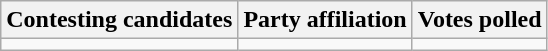<table class="wikitable sortable">
<tr>
<th>Contesting candidates</th>
<th>Party affiliation</th>
<th>Votes polled</th>
</tr>
<tr>
<td></td>
<td></td>
<td></td>
</tr>
</table>
